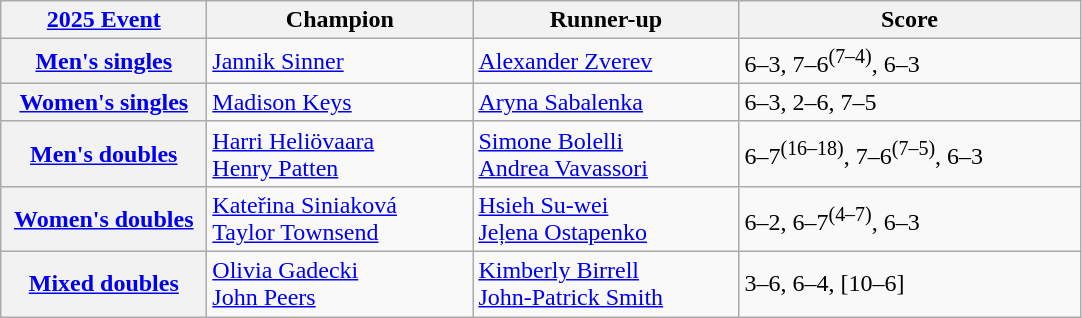<table class="wikitable plainrowheaders nowrap">
<tr>
<th width=130><a href='#'>2025 Event</a></th>
<th width=170>Champion</th>
<th width=170>Runner-up</th>
<th width=220>Score</th>
</tr>
<tr>
<th scope="row"><a href='#'>Men's singles</a></th>
<td> <a href='#'>Jannik Sinner</a></td>
<td> <a href='#'>Alexander Zverev</a></td>
<td>6–3, 7–6<sup>(7–4)</sup>, 6–3</td>
</tr>
<tr>
<th scope="row"><a href='#'>Women's singles</a></th>
<td> <a href='#'>Madison Keys</a></td>
<td> <a href='#'>Aryna Sabalenka</a></td>
<td>6–3, 2–6, 7–5</td>
</tr>
<tr>
<th scope="row"><a href='#'>Men's doubles</a></th>
<td> <a href='#'>Harri Heliövaara</a> <br> <a href='#'>Henry Patten</a></td>
<td> <a href='#'>Simone Bolelli</a> <br> <a href='#'>Andrea Vavassori</a></td>
<td>6–7<sup>(16–18)</sup>, 7–6<sup>(7–5)</sup>, 6–3</td>
</tr>
<tr>
<th scope="row"><a href='#'>Women's doubles</a></th>
<td> <a href='#'>Kateřina Siniaková</a>  <br> <a href='#'>Taylor Townsend</a></td>
<td> <a href='#'>Hsieh Su-wei</a>  <br> <a href='#'>Jeļena Ostapenko</a></td>
<td>6–2, 6–7<sup>(4–7)</sup>, 6–3</td>
</tr>
<tr>
<th scope="row"><a href='#'>Mixed doubles</a></th>
<td> <a href='#'>Olivia Gadecki</a>  <br> <a href='#'>John Peers</a></td>
<td> <a href='#'>Kimberly Birrell</a>  <br> <a href='#'>John-Patrick Smith</a></td>
<td>3–6, 6–4, [10–6]</td>
</tr>
</table>
